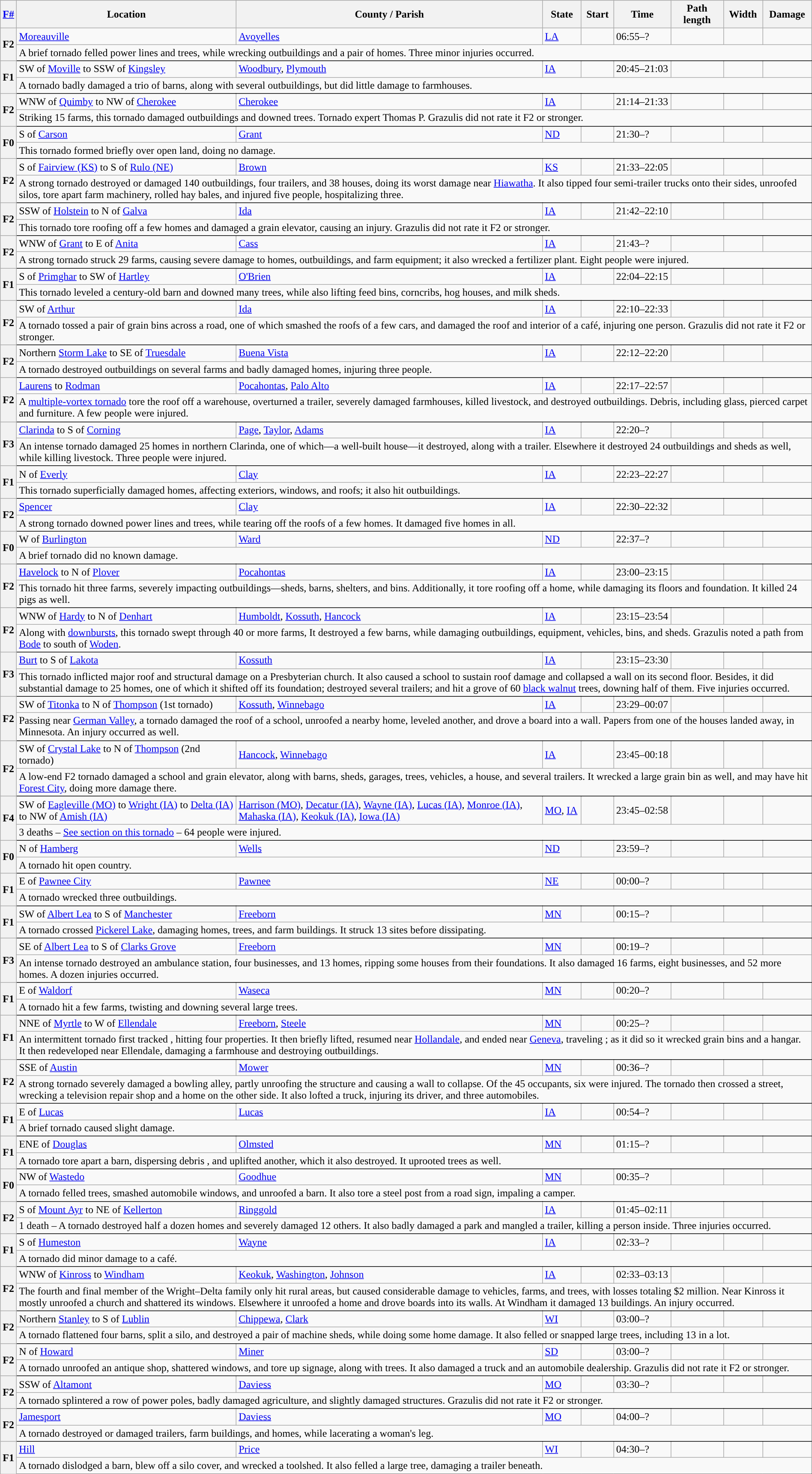<table class="wikitable sortable" style="width:100%;">
<tr>
<th scope="col"  style="width:2%; text-align:center;"><a href='#'>F#</a></th>
<th scope="col" text-align:center;" class="unsortable">Location</th>
<th scope="col" text-align:center;" class="unsortable">County / Parish</th>
<th scope="col" text-align:center;">State</th>
<th scope="col" align="center">Start </th>
<th scope="col" text-align:center;">Time</th>
<th scope="col" text-align:center;">Path length</th>
<th scope="col" text-align:center;">Width</th>
<th scope="col" text-align:center;">Damage</th>
</tr>
<tr>
<th scope="row" rowspan="2" style="background-color:#">F2</th>
<td><a href='#'>Moreauville</a></td>
<td><a href='#'>Avoyelles</a></td>
<td><a href='#'>LA</a></td>
<td></td>
<td>06:55–?</td>
<td></td>
<td></td>
<td></td>
</tr>
<tr class="expand-child">
<td colspan="9" style=" border-bottom: 1px solid black;">A brief tornado felled power lines and trees, while wrecking outbuildings and a pair of homes. Three minor injuries occurred.</td>
</tr>
<tr>
<th scope="row" rowspan="2" style="background-color:#">F1</th>
<td>SW of <a href='#'>Moville</a> to SSW of <a href='#'>Kingsley</a></td>
<td><a href='#'>Woodbury</a>, <a href='#'>Plymouth</a></td>
<td><a href='#'>IA</a></td>
<td></td>
<td>20:45–21:03</td>
<td></td>
<td></td>
<td></td>
</tr>
<tr class="expand-child">
<td colspan="9" style=" border-bottom: 1px solid black;">A tornado badly damaged a trio of barns, along with several outbuildings, but did little damage to farmhouses.</td>
</tr>
<tr>
<th scope="row" rowspan="2" style="background-color:#">F2</th>
<td>WNW of <a href='#'>Quimby</a> to NW of <a href='#'>Cherokee</a></td>
<td><a href='#'>Cherokee</a></td>
<td><a href='#'>IA</a></td>
<td></td>
<td>21:14–21:33</td>
<td></td>
<td></td>
<td></td>
</tr>
<tr class="expand-child">
<td colspan="9" style=" border-bottom: 1px solid black;">Striking 15 farms, this tornado damaged outbuildings and downed trees. Tornado expert Thomas P. Grazulis did not rate it F2 or stronger.</td>
</tr>
<tr>
<th scope="row" rowspan="2" style="background-color:#">F0</th>
<td>S of <a href='#'>Carson</a></td>
<td><a href='#'>Grant</a></td>
<td><a href='#'>ND</a></td>
<td></td>
<td>21:30–?</td>
<td></td>
<td></td>
<td></td>
</tr>
<tr class="expand-child">
<td colspan="9" style=" border-bottom: 1px solid black;">This tornado formed briefly over open land, doing no damage.</td>
</tr>
<tr>
<th scope="row" rowspan="2" style="background-color:#">F2</th>
<td>S of <a href='#'>Fairview (KS)</a> to S of <a href='#'>Rulo (NE)</a></td>
<td><a href='#'>Brown</a></td>
<td><a href='#'>KS</a></td>
<td></td>
<td>21:33–22:05</td>
<td></td>
<td></td>
<td></td>
</tr>
<tr class="expand-child">
<td colspan="9" style=" border-bottom: 1px solid black;">A strong tornado destroyed or damaged 140 outbuildings, four trailers, and 38 houses, doing its worst damage near <a href='#'>Hiawatha</a>. It also tipped four semi-trailer trucks onto their sides, unroofed silos, tore apart farm machinery, rolled hay bales, and injured five people, hospitalizing three.</td>
</tr>
<tr>
<th scope="row" rowspan="2" style="background-color:#">F2</th>
<td>SSW of <a href='#'>Holstein</a> to N of <a href='#'>Galva</a></td>
<td><a href='#'>Ida</a></td>
<td><a href='#'>IA</a></td>
<td></td>
<td>21:42–22:10</td>
<td></td>
<td></td>
<td></td>
</tr>
<tr class="expand-child">
<td colspan="9" style=" border-bottom: 1px solid black;">This tornado tore roofing off a few homes and damaged a grain elevator, causing an injury. Grazulis did not rate it F2 or stronger.</td>
</tr>
<tr>
<th scope="row" rowspan="2" style="background-color:#">F2</th>
<td>WNW of <a href='#'>Grant</a> to E of <a href='#'>Anita</a></td>
<td><a href='#'>Cass</a></td>
<td><a href='#'>IA</a></td>
<td></td>
<td>21:43–?</td>
<td></td>
<td></td>
<td></td>
</tr>
<tr class="expand-child">
<td colspan="9" style=" border-bottom: 1px solid black;">A strong tornado struck 29 farms, causing severe damage to homes, outbuildings, and farm equipment; it also wrecked a fertilizer plant. Eight people were injured.</td>
</tr>
<tr>
<th scope="row" rowspan="2" style="background-color:#">F1</th>
<td>S of <a href='#'>Primghar</a> to SW of <a href='#'>Hartley</a></td>
<td><a href='#'>O'Brien</a></td>
<td><a href='#'>IA</a></td>
<td></td>
<td>22:04–22:15</td>
<td></td>
<td></td>
<td></td>
</tr>
<tr class="expand-child">
<td colspan="9" style=" border-bottom: 1px solid black;">This tornado leveled a century-old barn and downed many trees, while also lifting feed bins, corncribs, hog houses, and milk sheds.</td>
</tr>
<tr>
<th scope="row" rowspan="2" style="background-color:#">F2</th>
<td>SW of <a href='#'>Arthur</a></td>
<td><a href='#'>Ida</a></td>
<td><a href='#'>IA</a></td>
<td></td>
<td>22:10–22:33</td>
<td></td>
<td></td>
<td></td>
</tr>
<tr class="expand-child">
<td colspan="9" style=" border-bottom: 1px solid black;">A tornado tossed a pair of grain bins across a road, one of which smashed the roofs of a few cars, and damaged the roof and interior of a café, injuring one person. Grazulis did not rate it F2 or stronger.</td>
</tr>
<tr>
<th scope="row" rowspan="2" style="background-color:#">F2</th>
<td>Northern <a href='#'>Storm Lake</a> to SE of <a href='#'>Truesdale</a></td>
<td><a href='#'>Buena Vista</a></td>
<td><a href='#'>IA</a></td>
<td></td>
<td>22:12–22:20</td>
<td></td>
<td></td>
<td></td>
</tr>
<tr class="expand-child">
<td colspan="9" style=" border-bottom: 1px solid black;">A tornado destroyed outbuildings on several farms and badly damaged homes, injuring three people.</td>
</tr>
<tr>
<th scope="row" rowspan="2" style="background-color:#">F2</th>
<td><a href='#'>Laurens</a> to <a href='#'>Rodman</a></td>
<td><a href='#'>Pocahontas</a>, <a href='#'>Palo Alto</a></td>
<td><a href='#'>IA</a></td>
<td></td>
<td>22:17–22:57</td>
<td></td>
<td></td>
<td></td>
</tr>
<tr class="expand-child">
<td colspan="9" style=" border-bottom: 1px solid black;">A <a href='#'>multiple-vortex tornado</a> tore the roof off a warehouse, overturned a trailer, severely damaged farmhouses, killed livestock, and destroyed outbuildings. Debris, including glass, pierced carpet and furniture. A few people were injured.</td>
</tr>
<tr>
<th scope="row" rowspan="2" style="background-color:#">F3</th>
<td><a href='#'>Clarinda</a> to S of <a href='#'>Corning</a></td>
<td><a href='#'>Page</a>, <a href='#'>Taylor</a>, <a href='#'>Adams</a></td>
<td><a href='#'>IA</a></td>
<td></td>
<td>22:20–?</td>
<td></td>
<td></td>
<td></td>
</tr>
<tr class="expand-child">
<td colspan="9" style=" border-bottom: 1px solid black;">An intense tornado damaged 25 homes in northern Clarinda, one of which—a well-built house—it destroyed, along with a trailer. Elsewhere it destroyed 24 outbuildings and sheds as well, while killing livestock. Three people were injured.</td>
</tr>
<tr>
<th scope="row" rowspan="2" style="background-color:#">F1</th>
<td>N of <a href='#'>Everly</a></td>
<td><a href='#'>Clay</a></td>
<td><a href='#'>IA</a></td>
<td></td>
<td>22:23–22:27</td>
<td></td>
<td></td>
<td></td>
</tr>
<tr class="expand-child">
<td colspan="9" style=" border-bottom: 1px solid black;">This tornado superficially damaged homes, affecting exteriors, windows, and roofs; it also hit outbuildings.</td>
</tr>
<tr>
<th scope="row" rowspan="2" style="background-color:#">F2</th>
<td><a href='#'>Spencer</a></td>
<td><a href='#'>Clay</a></td>
<td><a href='#'>IA</a></td>
<td></td>
<td>22:30–22:32</td>
<td></td>
<td></td>
<td></td>
</tr>
<tr class="expand-child">
<td colspan="9" style=" border-bottom: 1px solid black;">A strong tornado downed power lines and trees, while tearing off the roofs of a few homes. It damaged five homes in all.</td>
</tr>
<tr>
<th scope="row" rowspan="2" style="background-color:#">F0</th>
<td>W of <a href='#'>Burlington</a></td>
<td><a href='#'>Ward</a></td>
<td><a href='#'>ND</a></td>
<td></td>
<td>22:37–?</td>
<td></td>
<td></td>
<td></td>
</tr>
<tr class="expand-child">
<td colspan="9" style=" border-bottom: 1px solid black;">A brief tornado did no known damage.</td>
</tr>
<tr>
<th scope="row" rowspan="2" style="background-color:#">F2</th>
<td><a href='#'>Havelock</a> to N of <a href='#'>Plover</a></td>
<td><a href='#'>Pocahontas</a></td>
<td><a href='#'>IA</a></td>
<td></td>
<td>23:00–23:15</td>
<td></td>
<td></td>
<td></td>
</tr>
<tr class="expand-child">
<td colspan="9" style=" border-bottom: 1px solid black;">This tornado hit three farms, severely impacting outbuildings—sheds, barns, shelters, and bins. Additionally, it tore roofing off a home, while damaging its floors and foundation. It killed 24 pigs as well.</td>
</tr>
<tr>
<th scope="row" rowspan="2" style="background-color:#">F2</th>
<td>WNW of <a href='#'>Hardy</a> to N of <a href='#'>Denhart</a></td>
<td><a href='#'>Humboldt</a>, <a href='#'>Kossuth</a>, <a href='#'>Hancock</a></td>
<td><a href='#'>IA</a></td>
<td></td>
<td>23:15–23:54</td>
<td></td>
<td></td>
<td></td>
</tr>
<tr class="expand-child">
<td colspan="9" style=" border-bottom: 1px solid black;">Along with <a href='#'>downbursts</a>, this tornado swept through 40 or more farms,  It destroyed a few barns, while damaging outbuildings, equipment, vehicles, bins, and sheds. Grazulis noted a path from <a href='#'>Bode</a> to south of <a href='#'>Woden</a>.</td>
</tr>
<tr>
<th scope="row" rowspan="2" style="background-color:#">F3</th>
<td><a href='#'>Burt</a> to S of <a href='#'>Lakota</a></td>
<td><a href='#'>Kossuth</a></td>
<td><a href='#'>IA</a></td>
<td></td>
<td>23:15–23:30</td>
<td></td>
<td></td>
<td></td>
</tr>
<tr class="expand-child">
<td colspan="9" style=" border-bottom: 1px solid black;">This tornado inflicted major roof and structural damage on a Presbyterian church. It also caused a school to sustain roof damage and collapsed a wall on its second floor. Besides, it did substantial damage to 25 homes, one of which it shifted off its foundation; destroyed several trailers; and hit a grove of 60 <a href='#'>black walnut</a> trees, downing half of them. Five injuries occurred.</td>
</tr>
<tr>
<th scope="row" rowspan="2" style="background-color:#">F2</th>
<td>SW of <a href='#'>Titonka</a> to N of <a href='#'>Thompson</a> (1st tornado)</td>
<td><a href='#'>Kossuth</a>, <a href='#'>Winnebago</a></td>
<td><a href='#'>IA</a></td>
<td></td>
<td>23:29–00:07</td>
<td></td>
<td></td>
<td></td>
</tr>
<tr class="expand-child">
<td colspan="9" style=" border-bottom: 1px solid black;">Passing near <a href='#'>German Valley</a>, a tornado damaged the roof of a school, unroofed a nearby home, leveled another, and drove a  board  into a wall. Papers from one of the houses landed  away, in Minnesota. An injury occurred as well.</td>
</tr>
<tr>
<th scope="row" rowspan="2" style="background-color:#">F2</th>
<td>SW of <a href='#'>Crystal Lake</a> to N of <a href='#'>Thompson</a> (2nd tornado)</td>
<td><a href='#'>Hancock</a>, <a href='#'>Winnebago</a></td>
<td><a href='#'>IA</a></td>
<td></td>
<td>23:45–00:18</td>
<td></td>
<td></td>
<td></td>
</tr>
<tr class="expand-child">
<td colspan="9" style=" border-bottom: 1px solid black;">A low-end F2 tornado damaged a school and grain elevator, along with barns, sheds, garages, trees, vehicles, a house, and several trailers. It wrecked a large grain bin as well, and may have hit <a href='#'>Forest City</a>, doing more damage there.</td>
</tr>
<tr>
<th scope="row" rowspan="2" style="background-color:#">F4</th>
<td>SW of <a href='#'>Eagleville (MO)</a> to <a href='#'>Wright (IA)</a> to <a href='#'>Delta (IA)</a> to NW of <a href='#'>Amish (IA)</a></td>
<td><a href='#'>Harrison (MO)</a>, <a href='#'>Decatur (IA)</a>, <a href='#'>Wayne (IA)</a>, <a href='#'>Lucas (IA)</a>, <a href='#'>Monroe (IA)</a>, <a href='#'>Mahaska (IA)</a>, <a href='#'>Keokuk (IA)</a>, <a href='#'>Iowa (IA)</a></td>
<td><a href='#'>MO</a>, <a href='#'>IA</a></td>
<td></td>
<td>23:45–02:58</td>
<td></td>
<td></td>
<td></td>
</tr>
<tr class="expand-child">
<td colspan="9" style=" border-bottom: 1px solid black;">3 deaths – <a href='#'>See section on this tornado</a> – 64 people were injured.</td>
</tr>
<tr>
<th scope="row" rowspan="2" style="background-color:#">F0</th>
<td>N of <a href='#'>Hamberg</a></td>
<td><a href='#'>Wells</a></td>
<td><a href='#'>ND</a></td>
<td></td>
<td>23:59–?</td>
<td></td>
<td></td>
<td></td>
</tr>
<tr class="expand-child">
<td colspan="9" style=" border-bottom: 1px solid black;">A tornado hit open country.</td>
</tr>
<tr>
<th scope="row" rowspan="2" style="background-color:#">F1</th>
<td>E of <a href='#'>Pawnee City</a></td>
<td><a href='#'>Pawnee</a></td>
<td><a href='#'>NE</a></td>
<td></td>
<td>00:00–?</td>
<td></td>
<td></td>
<td></td>
</tr>
<tr class="expand-child">
<td colspan="9" style=" border-bottom: 1px solid black;">A tornado wrecked three outbuildings.</td>
</tr>
<tr>
<th scope="row" rowspan="2" style="background-color:#">F1</th>
<td>SW of <a href='#'>Albert Lea</a> to S of <a href='#'>Manchester</a></td>
<td><a href='#'>Freeborn</a></td>
<td><a href='#'>MN</a></td>
<td></td>
<td>00:15–?</td>
<td></td>
<td></td>
<td></td>
</tr>
<tr class="expand-child">
<td colspan="9" style=" border-bottom: 1px solid black;">A tornado crossed <a href='#'>Pickerel Lake</a>, damaging homes, trees, and farm buildings. It struck 13 sites before dissipating.</td>
</tr>
<tr>
<th scope="row" rowspan="2" style="background-color:#">F3</th>
<td>SE of <a href='#'>Albert Lea</a> to S of <a href='#'>Clarks Grove</a></td>
<td><a href='#'>Freeborn</a></td>
<td><a href='#'>MN</a></td>
<td></td>
<td>00:19–?</td>
<td></td>
<td></td>
<td></td>
</tr>
<tr class="expand-child">
<td colspan="9" style=" border-bottom: 1px solid black;">An intense tornado destroyed an ambulance station, four businesses, and 13 homes, ripping some houses from their foundations. It also damaged 16 farms, eight businesses, and 52 more homes. A dozen injuries occurred.</td>
</tr>
<tr>
<th scope="row" rowspan="2" style="background-color:#">F1</th>
<td>E of <a href='#'>Waldorf</a></td>
<td><a href='#'>Waseca</a></td>
<td><a href='#'>MN</a></td>
<td></td>
<td>00:20–?</td>
<td></td>
<td></td>
<td></td>
</tr>
<tr class="expand-child">
<td colspan="9" style=" border-bottom: 1px solid black;">A tornado hit a few farms, twisting and downing several large trees.</td>
</tr>
<tr>
<th scope="row" rowspan="2" style="background-color:#">F1</th>
<td>NNE of <a href='#'>Myrtle</a> to W of <a href='#'>Ellendale</a></td>
<td><a href='#'>Freeborn</a>, <a href='#'>Steele</a></td>
<td><a href='#'>MN</a></td>
<td></td>
<td>00:25–?</td>
<td></td>
<td></td>
<td></td>
</tr>
<tr class="expand-child">
<td colspan="9" style=" border-bottom: 1px solid black;">An intermittent tornado first tracked , hitting four properties. It then briefly lifted, resumed near <a href='#'>Hollandale</a>, and ended near <a href='#'>Geneva</a>, traveling ; as it did so it wrecked grain bins and a hangar. It then redeveloped near Ellendale, damaging a farmhouse and destroying outbuildings.</td>
</tr>
<tr>
<th scope="row" rowspan="2" style="background-color:#">F2</th>
<td>SSE of <a href='#'>Austin</a></td>
<td><a href='#'>Mower</a></td>
<td><a href='#'>MN</a></td>
<td></td>
<td>00:36–?</td>
<td></td>
<td></td>
<td></td>
</tr>
<tr class="expand-child">
<td colspan="9" style=" border-bottom: 1px solid black;">A strong tornado severely damaged a bowling alley, partly unroofing the structure and causing a wall to collapse. Of the 45 occupants, six were injured. The tornado then crossed a street, wrecking a television repair shop and a home on the other side. It also lofted a truck, injuring its driver, and three automobiles.</td>
</tr>
<tr>
<th scope="row" rowspan="2" style="background-color:#">F1</th>
<td>E of <a href='#'>Lucas</a></td>
<td><a href='#'>Lucas</a></td>
<td><a href='#'>IA</a></td>
<td></td>
<td>00:54–?</td>
<td></td>
<td></td>
<td></td>
</tr>
<tr class="expand-child">
<td colspan="9" style=" border-bottom: 1px solid black;">A brief tornado caused slight damage.</td>
</tr>
<tr>
<th scope="row" rowspan="2" style="background-color:#">F1</th>
<td>ENE of <a href='#'>Douglas</a></td>
<td><a href='#'>Olmsted</a></td>
<td><a href='#'>MN</a></td>
<td></td>
<td>01:15–?</td>
<td></td>
<td></td>
<td></td>
</tr>
<tr class="expand-child">
<td colspan="9" style=" border-bottom: 1px solid black;">A tornado tore apart a barn, dispersing debris , and uplifted another, which it also destroyed. It uprooted trees as well.</td>
</tr>
<tr>
<th scope="row" rowspan="2" style="background-color:#">F0</th>
<td>NW of <a href='#'>Wastedo</a></td>
<td><a href='#'>Goodhue</a></td>
<td><a href='#'>MN</a></td>
<td></td>
<td>00:35–?</td>
<td></td>
<td></td>
<td></td>
</tr>
<tr class="expand-child">
<td colspan="9" style=" border-bottom: 1px solid black;">A tornado felled trees, smashed automobile windows, and unroofed a barn. It also tore a steel post from a road sign, impaling a camper.</td>
</tr>
<tr>
<th scope="row" rowspan="2" style="background-color:#">F2</th>
<td>S of <a href='#'>Mount Ayr</a> to NE of <a href='#'>Kellerton</a></td>
<td><a href='#'>Ringgold</a></td>
<td><a href='#'>IA</a></td>
<td></td>
<td>01:45–02:11</td>
<td></td>
<td></td>
<td></td>
</tr>
<tr class="expand-child">
<td colspan="9" style=" border-bottom: 1px solid black;">1 death – A tornado destroyed half a dozen homes and severely damaged 12 others. It also badly damaged a park and mangled a trailer, killing a person inside. Three injuries occurred.</td>
</tr>
<tr>
<th scope="row" rowspan="2" style="background-color:#">F1</th>
<td>S of <a href='#'>Humeston</a></td>
<td><a href='#'>Wayne</a></td>
<td><a href='#'>IA</a></td>
<td></td>
<td>02:33–?</td>
<td></td>
<td></td>
<td></td>
</tr>
<tr class="expand-child">
<td colspan="9" style=" border-bottom: 1px solid black;">A tornado did minor damage to a café.</td>
</tr>
<tr>
<th scope="row" rowspan="2" style="background-color:#">F2</th>
<td>WNW of <a href='#'>Kinross</a> to <a href='#'>Windham</a></td>
<td><a href='#'>Keokuk</a>, <a href='#'>Washington</a>, <a href='#'>Johnson</a></td>
<td><a href='#'>IA</a></td>
<td></td>
<td>02:33–03:13</td>
<td></td>
<td></td>
<td></td>
</tr>
<tr class="expand-child">
<td colspan="9" style=" border-bottom: 1px solid black;">The fourth and final member of the Wright–Delta family only hit rural areas, but caused considerable damage to vehicles, farms, and trees, with losses totaling $2 million. Near Kinross it mostly unroofed a church and shattered its windows. Elsewhere it unroofed a home and drove boards into its walls. At Windham it damaged 13 buildings. An injury occurred.</td>
</tr>
<tr>
<th scope="row" rowspan="2" style="background-color:#">F2</th>
<td>Northern <a href='#'>Stanley</a> to S of <a href='#'>Lublin</a></td>
<td><a href='#'>Chippewa</a>, <a href='#'>Clark</a></td>
<td><a href='#'>WI</a></td>
<td></td>
<td>03:00–?</td>
<td></td>
<td></td>
<td></td>
</tr>
<tr class="expand-child">
<td colspan="9" style=" border-bottom: 1px solid black;">A tornado flattened four barns, split a silo, and destroyed a pair of machine sheds, while doing some home damage. It also felled or snapped large trees, including 13 in a lot.</td>
</tr>
<tr>
<th scope="row" rowspan="2" style="background-color:#">F2</th>
<td>N of <a href='#'>Howard</a></td>
<td><a href='#'>Miner</a></td>
<td><a href='#'>SD</a></td>
<td></td>
<td>03:00–?</td>
<td></td>
<td></td>
<td></td>
</tr>
<tr class="expand-child">
<td colspan="9" style=" border-bottom: 1px solid black;">A tornado unroofed an antique shop, shattered windows, and tore up signage, along with trees. It also damaged a truck and an automobile dealership. Grazulis did not rate it F2 or stronger.</td>
</tr>
<tr>
<th scope="row" rowspan="2" style="background-color:#">F2</th>
<td>SSW of <a href='#'>Altamont</a></td>
<td><a href='#'>Daviess</a></td>
<td><a href='#'>MO</a></td>
<td></td>
<td>03:30–?</td>
<td></td>
<td></td>
<td></td>
</tr>
<tr class="expand-child">
<td colspan="9" style=" border-bottom: 1px solid black;">A tornado splintered a  row of power poles, badly damaged agriculture, and slightly damaged structures. Grazulis did not rate it F2 or stronger.</td>
</tr>
<tr>
<th scope="row" rowspan="2" style="background-color:#">F2</th>
<td><a href='#'>Jamesport</a></td>
<td><a href='#'>Daviess</a></td>
<td><a href='#'>MO</a></td>
<td></td>
<td>04:00–?</td>
<td></td>
<td></td>
<td></td>
</tr>
<tr class="expand-child">
<td colspan="9" style=" border-bottom: 1px solid black;">A tornado destroyed or damaged trailers, farm buildings, and homes, while lacerating a woman's leg.</td>
</tr>
<tr>
<th scope="row" rowspan="2" style="background-color:#">F1</th>
<td><a href='#'>Hill</a></td>
<td><a href='#'>Price</a></td>
<td><a href='#'>WI</a></td>
<td></td>
<td>04:30–?</td>
<td></td>
<td></td>
<td></td>
</tr>
<tr class="expand-child">
<td colspan="9" style=" border-bottom: 1px solid black;">A tornado dislodged a barn, blew off a silo cover, and wrecked a toolshed. It also felled a large tree, damaging a trailer beneath.</td>
</tr>
</table>
